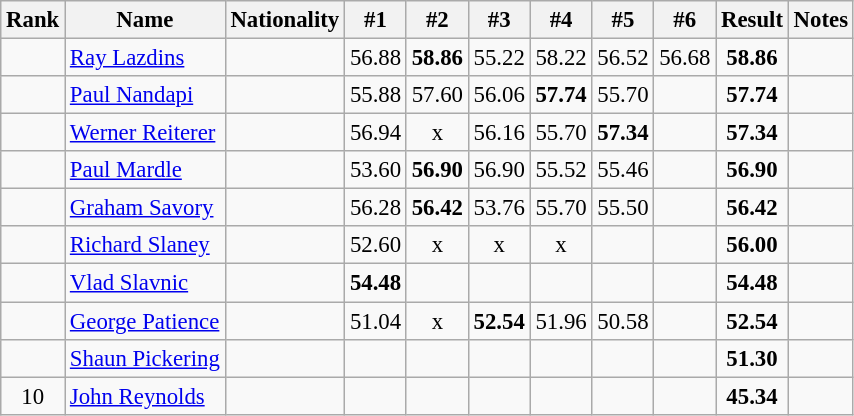<table class="wikitable sortable" style=" text-align:center;font-size:95%">
<tr>
<th>Rank</th>
<th>Name</th>
<th>Nationality</th>
<th>#1</th>
<th>#2</th>
<th>#3</th>
<th>#4</th>
<th>#5</th>
<th>#6</th>
<th>Result</th>
<th>Notes</th>
</tr>
<tr>
<td></td>
<td align=left><a href='#'>Ray Lazdins</a></td>
<td align=left></td>
<td>56.88</td>
<td><strong>58.86</strong></td>
<td>55.22</td>
<td>58.22</td>
<td>56.52</td>
<td>56.68</td>
<td><strong>58.86</strong></td>
<td></td>
</tr>
<tr>
<td></td>
<td align=left><a href='#'>Paul Nandapi</a></td>
<td align=left></td>
<td>55.88</td>
<td>57.60</td>
<td>56.06</td>
<td><strong>57.74</strong></td>
<td>55.70</td>
<td></td>
<td><strong>57.74</strong></td>
<td></td>
</tr>
<tr>
<td></td>
<td align=left><a href='#'>Werner Reiterer</a></td>
<td align=left></td>
<td>56.94</td>
<td>x</td>
<td>56.16</td>
<td>55.70</td>
<td><strong>57.34</strong></td>
<td></td>
<td><strong>57.34</strong></td>
<td></td>
</tr>
<tr>
<td></td>
<td align=left><a href='#'>Paul Mardle</a></td>
<td align=left></td>
<td>53.60</td>
<td><strong>56.90</strong></td>
<td>56.90</td>
<td>55.52</td>
<td>55.46</td>
<td></td>
<td><strong>56.90</strong></td>
<td></td>
</tr>
<tr>
<td></td>
<td align=left><a href='#'>Graham Savory</a></td>
<td align=left></td>
<td>56.28</td>
<td><strong>56.42</strong></td>
<td>53.76</td>
<td>55.70</td>
<td>55.50</td>
<td></td>
<td><strong>56.42</strong></td>
<td></td>
</tr>
<tr>
<td></td>
<td align=left><a href='#'>Richard Slaney</a></td>
<td align=left></td>
<td>52.60</td>
<td>x</td>
<td>x</td>
<td>x</td>
<td></td>
<td></td>
<td><strong>56.00</strong></td>
<td></td>
</tr>
<tr>
<td></td>
<td align=left><a href='#'>Vlad Slavnic</a></td>
<td align=left></td>
<td><strong>54.48</strong></td>
<td></td>
<td></td>
<td></td>
<td></td>
<td></td>
<td><strong>54.48</strong></td>
<td></td>
</tr>
<tr>
<td></td>
<td align=left><a href='#'>George Patience</a></td>
<td align=left></td>
<td>51.04</td>
<td>x</td>
<td><strong>52.54</strong></td>
<td>51.96</td>
<td>50.58</td>
<td></td>
<td><strong>52.54</strong></td>
<td></td>
</tr>
<tr>
<td></td>
<td align=left><a href='#'>Shaun Pickering</a></td>
<td align=left></td>
<td></td>
<td></td>
<td></td>
<td></td>
<td></td>
<td></td>
<td><strong>51.30</strong></td>
<td></td>
</tr>
<tr>
<td>10</td>
<td align=left><a href='#'>John Reynolds</a></td>
<td align=left></td>
<td></td>
<td></td>
<td></td>
<td></td>
<td></td>
<td></td>
<td><strong>45.34</strong></td>
<td></td>
</tr>
</table>
